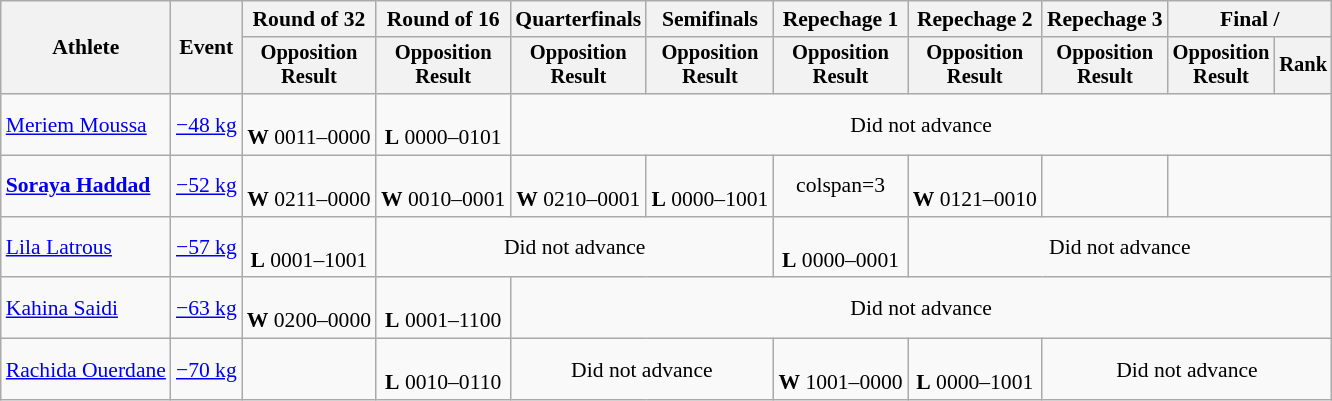<table class="wikitable" style="font-size:90%">
<tr>
<th rowspan="2">Athlete</th>
<th rowspan="2">Event</th>
<th>Round of 32</th>
<th>Round of 16</th>
<th>Quarterfinals</th>
<th>Semifinals</th>
<th>Repechage 1</th>
<th>Repechage 2</th>
<th>Repechage 3</th>
<th colspan=2>Final / </th>
</tr>
<tr style="font-size:95%">
<th>Opposition<br>Result</th>
<th>Opposition<br>Result</th>
<th>Opposition<br>Result</th>
<th>Opposition<br>Result</th>
<th>Opposition<br>Result</th>
<th>Opposition<br>Result</th>
<th>Opposition<br>Result</th>
<th>Opposition<br>Result</th>
<th>Rank</th>
</tr>
<tr align=center>
<td align=left><a href='#'>Meriem Moussa</a></td>
<td align=left><a href='#'>−48 kg</a></td>
<td><br><strong>W</strong> 0011–0000</td>
<td><br><strong>L</strong> 0000–0101</td>
<td colspan=8>Did not advance</td>
</tr>
<tr align=center>
<td align=left><strong><a href='#'>Soraya Haddad</a></strong></td>
<td align=left><a href='#'>−52 kg</a></td>
<td><br><strong>W</strong> 0211–0000</td>
<td><br><strong>W</strong> 0010–0001</td>
<td><br><strong>W</strong> 0210–0001</td>
<td><br><strong>L</strong> 0000–1001</td>
<td>colspan=3 </td>
<td><br><strong>W</strong> 0121–0010</td>
<td></td>
</tr>
<tr align=center>
<td align=left><a href='#'>Lila Latrous</a></td>
<td align=left><a href='#'>−57 kg</a></td>
<td align=center><br><strong>L</strong> 0001–1001</td>
<td colspan=3>Did not advance</td>
<td><br><strong>L</strong> 0000–0001</td>
<td colspan=4>Did not advance</td>
</tr>
<tr align=center>
<td align=left><a href='#'>Kahina Saidi</a></td>
<td align=left><a href='#'>−63 kg</a></td>
<td><br><strong>W</strong> 0200–0000</td>
<td><br><strong>L</strong> 0001–1100</td>
<td colspan=7>Did not advance</td>
</tr>
<tr align=center>
<td align=left><a href='#'>Rachida Ouerdane</a></td>
<td align=left><a href='#'>−70 kg</a></td>
<td></td>
<td><br><strong>L</strong> 0010–0110</td>
<td colspan=2>Did not advance</td>
<td><br><strong>W</strong> 1001–0000</td>
<td><br><strong>L</strong> 0000–1001</td>
<td colspan=3>Did not advance</td>
</tr>
</table>
